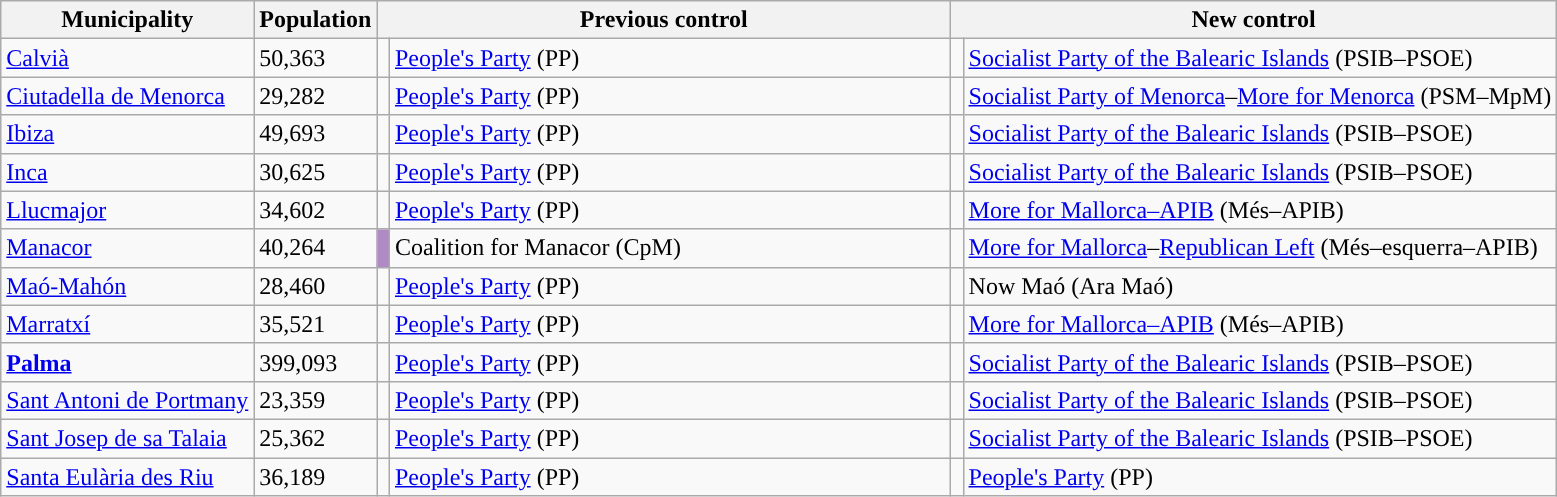<table class="wikitable sortable">
<tr>
<th>Municipality</th>
<th>Population</th>
<th colspan="2" style="width:375px;">Previous control</th>
<th colspan="2" style="width:375px;">New control</th>
</tr>
<tr>
<td><a href='#'>Calvià</a></td>
<td>50,363</td>
<td width="1" style="color:inherit;background:"></td>
<td><a href='#'>People's Party</a> (PP)</td>
<td width="1" style="color:inherit;background:"></td>
<td><a href='#'>Socialist Party of the Balearic Islands</a> (PSIB–PSOE)</td>
</tr>
<tr>
<td><a href='#'>Ciutadella de Menorca</a></td>
<td>29,282</td>
<td style="color:inherit;background:"></td>
<td><a href='#'>People's Party</a> (PP)</td>
<td style="color:inherit;background:"></td>
<td><a href='#'>Socialist Party of Menorca</a>–<a href='#'>More for Menorca</a> (PSM–MpM)</td>
</tr>
<tr>
<td><a href='#'>Ibiza</a></td>
<td>49,693</td>
<td style="color:inherit;background:"></td>
<td><a href='#'>People's Party</a> (PP)</td>
<td style="color:inherit;background:"></td>
<td><a href='#'>Socialist Party of the Balearic Islands</a> (PSIB–PSOE)</td>
</tr>
<tr>
<td><a href='#'>Inca</a></td>
<td>30,625</td>
<td style="color:inherit;background:"></td>
<td><a href='#'>People's Party</a> (PP)</td>
<td style="color:inherit;background:"></td>
<td><a href='#'>Socialist Party of the Balearic Islands</a> (PSIB–PSOE)</td>
</tr>
<tr>
<td><a href='#'>Llucmajor</a></td>
<td>34,602</td>
<td style="color:inherit;background:"></td>
<td><a href='#'>People's Party</a> (PP)</td>
<td style="color:inherit;background:"></td>
<td><a href='#'>More for Mallorca–APIB</a> (Més–APIB) </td>
</tr>
<tr>
<td><a href='#'>Manacor</a></td>
<td>40,264</td>
<td bgcolor="#B08AC5"></td>
<td>Coalition for Manacor (CpM)</td>
<td style="color:inherit;background:"></td>
<td><a href='#'>More for Mallorca</a>–<a href='#'>Republican Left</a> (Més–esquerra–APIB) </td>
</tr>
<tr>
<td><a href='#'>Maó-Mahón</a></td>
<td>28,460</td>
<td style="color:inherit;background:"></td>
<td><a href='#'>People's Party</a> (PP)</td>
<td style="color:inherit;background:"></td>
<td>Now Maó (Ara Maó)</td>
</tr>
<tr>
<td><a href='#'>Marratxí</a></td>
<td>35,521</td>
<td style="color:inherit;background:"></td>
<td><a href='#'>People's Party</a> (PP)</td>
<td style="color:inherit;background:"></td>
<td><a href='#'>More for Mallorca–APIB</a> (Més–APIB)</td>
</tr>
<tr>
<td><strong><a href='#'>Palma</a></strong></td>
<td>399,093</td>
<td style="color:inherit;background:"></td>
<td><a href='#'>People's Party</a> (PP)</td>
<td style="color:inherit;background:"></td>
<td><a href='#'>Socialist Party of the Balearic Islands</a> (PSIB–PSOE) </td>
</tr>
<tr>
<td><a href='#'>Sant Antoni de Portmany</a></td>
<td>23,359</td>
<td style="color:inherit;background:"></td>
<td><a href='#'>People's Party</a> (PP)</td>
<td style="color:inherit;background:"></td>
<td><a href='#'>Socialist Party of the Balearic Islands</a> (PSIB–PSOE)</td>
</tr>
<tr>
<td><a href='#'>Sant Josep de sa Talaia</a></td>
<td>25,362</td>
<td style="color:inherit;background:"></td>
<td><a href='#'>People's Party</a> (PP)</td>
<td style="color:inherit;background:"></td>
<td><a href='#'>Socialist Party of the Balearic Islands</a> (PSIB–PSOE)</td>
</tr>
<tr>
<td><a href='#'>Santa Eulària des Riu</a></td>
<td>36,189</td>
<td style="color:inherit;background:"></td>
<td><a href='#'>People's Party</a> (PP)</td>
<td style="color:inherit;background:"></td>
<td><a href='#'>People's Party</a> (PP)</td>
</tr>
</table>
